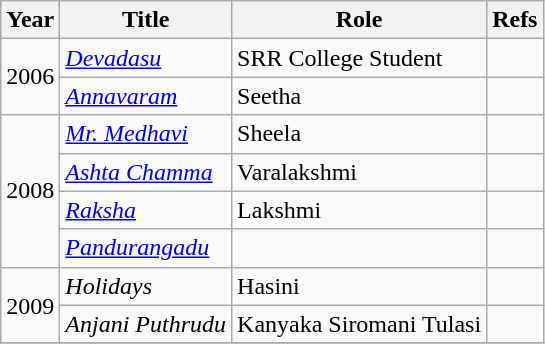<table class="wikitable sortable">
<tr>
<th>Year</th>
<th>Title</th>
<th>Role</th>
<th class="unsortable">Refs</th>
</tr>
<tr>
<td rowspan="2">2006</td>
<td><em><a href='#'>Devadasu</a></em></td>
<td>SRR College Student</td>
<td></td>
</tr>
<tr>
<td><em><a href='#'>Annavaram</a></em></td>
<td>Seetha</td>
<td></td>
</tr>
<tr>
<td rowspan="4">2008</td>
<td><em><a href='#'>Mr. Medhavi</a></em></td>
<td>Sheela</td>
<td></td>
</tr>
<tr>
<td><em><a href='#'>Ashta Chamma</a></em></td>
<td>Varalakshmi</td>
<td></td>
</tr>
<tr>
<td><em><a href='#'>Raksha</a></em></td>
<td>Lakshmi</td>
<td></td>
</tr>
<tr>
<td><em><a href='#'>Pandurangadu</a></em></td>
<td></td>
<td></td>
</tr>
<tr>
<td rowspan="2">2009</td>
<td><em>Holidays</em></td>
<td>Hasini</td>
<td></td>
</tr>
<tr>
<td><em>Anjani Puthrudu</em></td>
<td>Kanyaka Siromani Tulasi</td>
<td></td>
</tr>
<tr>
</tr>
</table>
